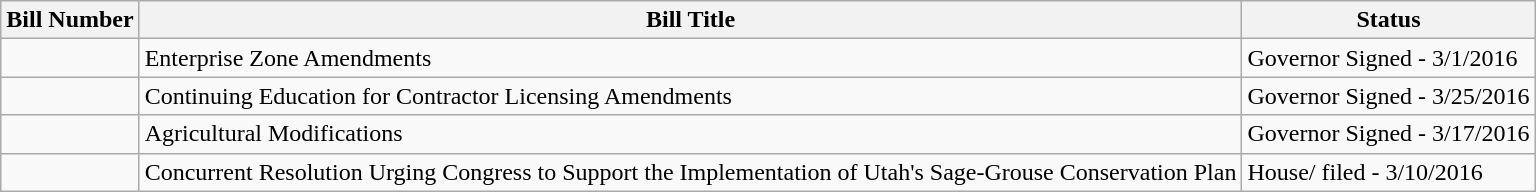<table class="wikitable">
<tr>
<th>Bill Number</th>
<th>Bill Title</th>
<th>Status</th>
</tr>
<tr>
<td></td>
<td>Enterprise Zone Amendments</td>
<td>Governor Signed - 3/1/2016</td>
</tr>
<tr>
<td></td>
<td>Continuing Education for Contractor Licensing Amendments</td>
<td>Governor Signed - 3/25/2016</td>
</tr>
<tr>
<td></td>
<td>Agricultural Modifications</td>
<td>Governor Signed - 3/17/2016</td>
</tr>
<tr>
<td></td>
<td>Concurrent Resolution Urging Congress to Support the Implementation of Utah's Sage-Grouse Conservation Plan</td>
<td>House/ filed - 3/10/2016</td>
</tr>
</table>
